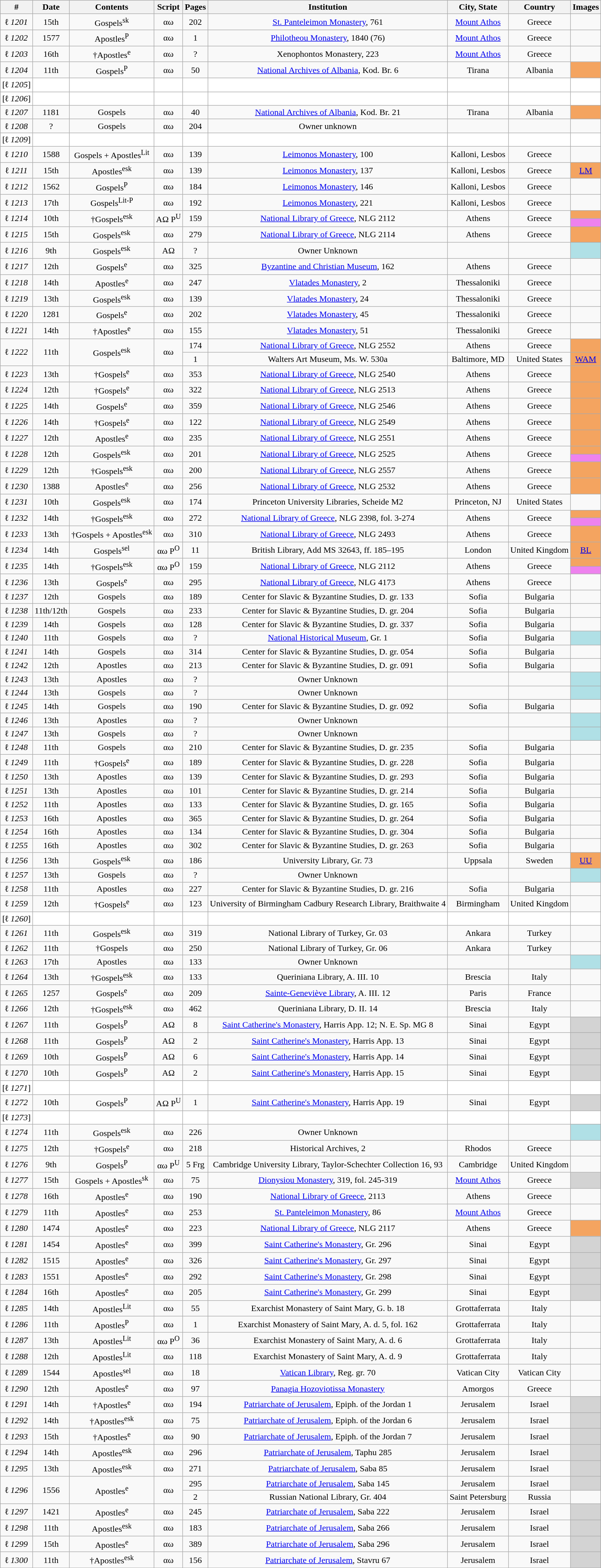<table class="wikitable sortable" style="text-align:center">
<tr>
<th>#</th>
<th>Date</th>
<th>Contents</th>
<th>Script</th>
<th>Pages</th>
<th>Institution</th>
<th>City, State</th>
<th>Country</th>
<th>Images</th>
</tr>
<tr>
<td><strong>ℓ</strong> <em>1201</em></td>
<td>15th</td>
<td>Gospels<sup>sk</sup></td>
<td>αω</td>
<td>202</td>
<td><a href='#'>St. Panteleimon Monastery</a>, 761</td>
<td><a href='#'>Mount Athos</a></td>
<td>Greece</td>
<td></td>
</tr>
<tr>
<td><strong>ℓ</strong> <em>1202</em></td>
<td>1577</td>
<td>Apostles<sup>P</sup></td>
<td>αω</td>
<td>1</td>
<td><a href='#'>Philotheou Monastery</a>, 1840 (76)</td>
<td><a href='#'>Mount Athos</a></td>
<td>Greece</td>
<td></td>
</tr>
<tr>
<td><strong>ℓ</strong> <em>1203</em></td>
<td>16th</td>
<td>†Apostles<sup>e</sup></td>
<td>αω</td>
<td>?</td>
<td>Xenophontos Monastery, 223</td>
<td><a href='#'>Mount Athos</a></td>
<td>Greece</td>
<td></td>
</tr>
<tr>
<td><strong>ℓ</strong> <em>1204</em></td>
<td>11th</td>
<td>Gospels<sup>P</sup></td>
<td>αω</td>
<td>50</td>
<td><a href='#'>National Archives of Albania</a>, Kod. Br. 6</td>
<td>Tirana</td>
<td>Albania</td>
<td bgcolor="sandybrown"></td>
</tr>
<tr bgcolor='white'|>
<td>[<strong>ℓ</strong> <em>1205</em>]</td>
<td></td>
<td></td>
<td></td>
<td></td>
<td></td>
<td></td>
<td></td>
<td></td>
</tr>
<tr bgcolor='white'|>
<td>[<strong>ℓ</strong> <em>1206</em>]</td>
<td></td>
<td></td>
<td></td>
<td></td>
<td></td>
<td></td>
<td></td>
<td></td>
</tr>
<tr>
<td><strong>ℓ</strong> <em>1207</em></td>
<td>1181</td>
<td>Gospels</td>
<td>αω</td>
<td>40</td>
<td><a href='#'>National Archives of Albania</a>, Kod. Br. 21</td>
<td>Tirana</td>
<td>Albania</td>
<td bgcolor="sandybrown"></td>
</tr>
<tr>
<td><strong>ℓ</strong> <em>1208</em></td>
<td>?</td>
<td>Gospels</td>
<td>αω</td>
<td>204</td>
<td>Owner unknown</td>
<td></td>
<td></td>
<td></td>
</tr>
<tr bgcolor='white'|>
<td>[<strong>ℓ</strong> <em>1209</em>]</td>
<td></td>
<td></td>
<td></td>
<td></td>
<td></td>
<td></td>
<td></td>
<td></td>
</tr>
<tr>
<td><strong>ℓ</strong> <em>1210</em></td>
<td>1588</td>
<td>Gospels + Apostles<sup>Lit</sup></td>
<td>αω</td>
<td>139</td>
<td><a href='#'>Leimonos Monastery</a>, 100</td>
<td>Kalloni, Lesbos</td>
<td>Greece</td>
<td></td>
</tr>
<tr>
<td><strong>ℓ</strong> <em>1211</em></td>
<td>15th</td>
<td>Apostles<sup>esk</sup></td>
<td>αω</td>
<td>139</td>
<td><a href='#'>Leimonos Monastery</a>, 137</td>
<td>Kalloni, Lesbos</td>
<td>Greece</td>
<td bgcolor="sandybrown"><a href='#'>LM</a></td>
</tr>
<tr>
<td><strong>ℓ</strong> <em>1212</em></td>
<td>1562</td>
<td>Gospels<sup>P</sup></td>
<td>αω</td>
<td>184</td>
<td><a href='#'>Leimonos Monastery</a>, 146</td>
<td>Kalloni, Lesbos</td>
<td>Greece</td>
<td></td>
</tr>
<tr>
<td><strong>ℓ</strong> <em>1213</em></td>
<td>17th</td>
<td>Gospels<sup>Lit-P</sup></td>
<td>αω</td>
<td>192</td>
<td><a href='#'>Leimonos Monastery</a>, 221</td>
<td>Kalloni, Lesbos</td>
<td>Greece</td>
<td></td>
</tr>
<tr>
<td rowspan=2><strong>ℓ</strong> <em>1214</em></td>
<td rowspan=2>10th</td>
<td rowspan=2>†Gospels<sup>esk</sup></td>
<td rowspan=2>ΑΩ P<sup>U</sup></td>
<td rowspan=2>159</td>
<td rowspan=2><a href='#'>National Library of Greece</a>, NLG 2112</td>
<td rowspan=2>Athens</td>
<td rowspan=2>Greece</td>
<td bgcolor="sandybrown"></td>
</tr>
<tr>
<td bgcolor="violet"></td>
</tr>
<tr>
<td><strong>ℓ</strong> <em>1215</em></td>
<td>15th</td>
<td>Gospels<sup>esk</sup></td>
<td>αω</td>
<td>279</td>
<td><a href='#'>National Library of Greece</a>, NLG 2114</td>
<td>Athens</td>
<td>Greece</td>
<td bgcolor="sandybrown"></td>
</tr>
<tr>
<td><strong>ℓ</strong> <em>1216</em></td>
<td>9th</td>
<td>Gospels<sup>esk</sup></td>
<td>ΑΩ</td>
<td>?</td>
<td>Owner Unknown</td>
<td></td>
<td></td>
<td bgcolor="powderblue"></td>
</tr>
<tr>
<td><strong>ℓ</strong> <em>1217</em></td>
<td>12th</td>
<td>Gospels<sup>e</sup></td>
<td>αω</td>
<td>325</td>
<td><a href='#'>Byzantine and Christian Museum</a>, 162</td>
<td>Athens</td>
<td>Greece</td>
<td></td>
</tr>
<tr>
<td><strong>ℓ</strong> <em>1218</em></td>
<td>14th</td>
<td>Apostles<sup>e</sup></td>
<td>αω</td>
<td>247</td>
<td><a href='#'>Vlatades Monastery</a>, 2</td>
<td>Thessaloniki</td>
<td>Greece</td>
<td></td>
</tr>
<tr>
<td><strong>ℓ</strong> <em>1219</em></td>
<td>13th</td>
<td>Gospels<sup>esk</sup></td>
<td>αω</td>
<td>139</td>
<td><a href='#'>Vlatades Monastery</a>, 24</td>
<td>Thessaloniki</td>
<td>Greece</td>
<td></td>
</tr>
<tr>
<td><strong>ℓ</strong> <em>1220</em></td>
<td>1281</td>
<td>Gospels<sup>e</sup></td>
<td>αω</td>
<td>202</td>
<td><a href='#'>Vlatades Monastery</a>, 45</td>
<td>Thessaloniki</td>
<td>Greece</td>
<td></td>
</tr>
<tr>
<td><strong>ℓ</strong> <em>1221</em></td>
<td>14th</td>
<td>†Apostles<sup>e</sup></td>
<td>αω</td>
<td>155</td>
<td><a href='#'>Vlatades Monastery</a>, 51</td>
<td>Thessaloniki</td>
<td>Greece</td>
<td></td>
</tr>
<tr>
<td rowspan=2><strong>ℓ</strong> <em>1222</em></td>
<td rowspan=2>11th</td>
<td rowspan=2>Gospels<sup>esk</sup></td>
<td rowspan=2>αω</td>
<td>174</td>
<td><a href='#'>National Library of Greece</a>, NLG 2552</td>
<td>Athens</td>
<td>Greece</td>
<td bgcolor="sandybrown"></td>
</tr>
<tr>
<td>1</td>
<td>Walters Art Museum, Ms. W. 530a</td>
<td>Baltimore, MD</td>
<td>United States</td>
<td bgcolor="sandybrown"><a href='#'>WAM</a></td>
</tr>
<tr>
<td><strong>ℓ</strong> <em>1223</em></td>
<td>13th</td>
<td>†Gospels<sup>e</sup></td>
<td>αω</td>
<td>353</td>
<td><a href='#'>National Library of Greece</a>, NLG 2540</td>
<td>Athens</td>
<td>Greece</td>
<td bgcolor="sandybrown"></td>
</tr>
<tr>
<td><strong>ℓ</strong> <em>1224</em></td>
<td>12th</td>
<td>†Gospels<sup>e</sup></td>
<td>αω</td>
<td>322</td>
<td><a href='#'>National Library of Greece</a>, NLG 2513</td>
<td>Athens</td>
<td>Greece</td>
<td bgcolor="sandybrown"></td>
</tr>
<tr>
<td><strong>ℓ</strong> <em>1225</em></td>
<td>14th</td>
<td>Gospels<sup>e</sup></td>
<td>αω</td>
<td>359</td>
<td><a href='#'>National Library of Greece</a>, NLG 2546</td>
<td>Athens</td>
<td>Greece</td>
<td bgcolor="sandybrown"></td>
</tr>
<tr>
<td><strong>ℓ</strong> <em>1226</em></td>
<td>14th</td>
<td>†Gospels<sup>e</sup></td>
<td>αω</td>
<td>122</td>
<td><a href='#'>National Library of Greece</a>, NLG 2549</td>
<td>Athens</td>
<td>Greece</td>
<td bgcolor="sandybrown"></td>
</tr>
<tr>
<td><strong>ℓ</strong> <em>1227</em></td>
<td>12th</td>
<td>Apostles<sup>e</sup></td>
<td>αω</td>
<td>235</td>
<td><a href='#'>National Library of Greece</a>, NLG 2551</td>
<td>Athens</td>
<td>Greece</td>
<td bgcolor="sandybrown"></td>
</tr>
<tr>
<td rowspan=2><strong>ℓ</strong> <em>1228</em></td>
<td rowspan=2>12th</td>
<td rowspan=2>Gospels<sup>esk</sup></td>
<td rowspan=2>αω</td>
<td rowspan=2>201</td>
<td rowspan=2><a href='#'>National Library of Greece</a>, NLG 2525</td>
<td rowspan=2>Athens</td>
<td rowspan=2>Greece</td>
<td bgcolor="sandybrown"></td>
</tr>
<tr>
<td bgcolor="violet"></td>
</tr>
<tr>
<td><strong>ℓ</strong> <em>1229</em></td>
<td>12th</td>
<td>†Gospels<sup>esk</sup></td>
<td>αω</td>
<td>200</td>
<td><a href='#'>National Library of Greece</a>, NLG 2557</td>
<td>Athens</td>
<td>Greece</td>
<td bgcolor="sandybrown"></td>
</tr>
<tr>
<td><strong>ℓ</strong> <em>1230</em></td>
<td>1388</td>
<td>Apostles<sup>e</sup></td>
<td>αω</td>
<td>256</td>
<td><a href='#'>National Library of Greece</a>, NLG 2532</td>
<td>Athens</td>
<td>Greece</td>
<td bgcolor="sandybrown"></td>
</tr>
<tr>
<td><strong>ℓ</strong> <em>1231</em></td>
<td>10th</td>
<td>Gospels<sup>esk</sup></td>
<td>αω</td>
<td>174</td>
<td>Princeton University Libraries, Scheide M2</td>
<td>Princeton, NJ</td>
<td>United States</td>
<td></td>
</tr>
<tr>
<td rowspan=2><strong>ℓ</strong> <em>1232</em></td>
<td rowspan=2>14th</td>
<td rowspan=2>†Gospels<sup>esk</sup></td>
<td rowspan=2>αω</td>
<td rowspan=2>272</td>
<td rowspan=2><a href='#'>National Library of Greece</a>, NLG 2398, fol. 3-274</td>
<td rowspan=2>Athens</td>
<td rowspan=2>Greece</td>
<td bgcolor="sandybrown"></td>
</tr>
<tr>
<td bgcolor="violet"></td>
</tr>
<tr>
<td><strong>ℓ</strong> <em>1233</em></td>
<td>13th</td>
<td>†Gospels + Apostles<sup>esk</sup></td>
<td>αω</td>
<td>310</td>
<td><a href='#'>National Library of Greece</a>, NLG 2493</td>
<td>Athens</td>
<td>Greece</td>
<td bgcolor="sandybrown"></td>
</tr>
<tr>
<td><strong>ℓ</strong> <em>1234</em></td>
<td>14th</td>
<td>Gospels<sup>sel</sup></td>
<td>αω P<sup>O</sup></td>
<td>11</td>
<td>British Library, Add MS 32643, ff. 185–195</td>
<td>London</td>
<td>United Kingdom</td>
<td bgcolor="sandybrown"><a href='#'>BL</a></td>
</tr>
<tr>
<td rowspan=2><strong>ℓ</strong> <em>1235</em></td>
<td rowspan=2>14th</td>
<td rowspan=2>†Gospels<sup>esk</sup></td>
<td rowspan=2>αω P<sup>O</sup></td>
<td rowspan=2>159</td>
<td rowspan=2><a href='#'>National Library of Greece</a>, NLG 2112</td>
<td rowspan=2>Athens</td>
<td rowspan=2>Greece</td>
<td bgcolor="sandybrown"></td>
</tr>
<tr>
<td bgcolor="violet"></td>
</tr>
<tr>
<td><strong>ℓ</strong> <em>1236</em></td>
<td>13th</td>
<td>Gospels<sup>e</sup></td>
<td>αω</td>
<td>295</td>
<td><a href='#'>National Library of Greece</a>, NLG 4173</td>
<td>Athens</td>
<td>Greece</td>
<td></td>
</tr>
<tr>
<td><strong>ℓ</strong> <em>1237</em></td>
<td>12th</td>
<td>Gospels</td>
<td>αω</td>
<td>189</td>
<td>Center for Slavic & Byzantine Studies, D. gr. 133</td>
<td>Sofia</td>
<td>Bulgaria</td>
<td></td>
</tr>
<tr>
<td><strong>ℓ</strong> <em>1238</em></td>
<td>11th/12th</td>
<td>Gospels</td>
<td>αω</td>
<td>233</td>
<td>Center for Slavic & Byzantine Studies, D. gr. 204</td>
<td>Sofia</td>
<td>Bulgaria</td>
<td></td>
</tr>
<tr>
<td><strong>ℓ</strong> <em>1239</em></td>
<td>14th</td>
<td>Gospels</td>
<td>αω</td>
<td>128</td>
<td>Center for Slavic & Byzantine Studies, D. gr. 337</td>
<td>Sofia</td>
<td>Bulgaria</td>
<td></td>
</tr>
<tr>
<td><strong>ℓ</strong> <em>1240</em></td>
<td>11th</td>
<td>Gospels</td>
<td>αω</td>
<td>?</td>
<td><a href='#'>National Historical Museum</a>, Gr. 1</td>
<td>Sofia</td>
<td>Bulgaria</td>
<td bgcolor="powderblue"></td>
</tr>
<tr>
<td><strong>ℓ</strong> <em>1241</em></td>
<td>14th</td>
<td>Gospels</td>
<td>αω</td>
<td>314</td>
<td>Center for Slavic & Byzantine Studies, D. gr. 054</td>
<td>Sofia</td>
<td>Bulgaria</td>
<td></td>
</tr>
<tr>
<td><strong>ℓ</strong> <em>1242</em></td>
<td>12th</td>
<td>Apostles</td>
<td>αω</td>
<td>213</td>
<td>Center for Slavic & Byzantine Studies, D. gr. 091</td>
<td>Sofia</td>
<td>Bulgaria</td>
<td></td>
</tr>
<tr>
<td><strong>ℓ</strong> <em>1243</em></td>
<td>13th</td>
<td>Apostles</td>
<td>αω</td>
<td>?</td>
<td>Owner Unknown</td>
<td></td>
<td></td>
<td bgcolor="powderblue"></td>
</tr>
<tr>
<td><strong>ℓ</strong> <em>1244</em></td>
<td>13th</td>
<td>Gospels</td>
<td>αω</td>
<td>?</td>
<td>Owner Unknown</td>
<td></td>
<td></td>
<td bgcolor="powderblue"></td>
</tr>
<tr>
<td><strong>ℓ</strong> <em>1245</em></td>
<td>14th</td>
<td>Gospels</td>
<td>αω</td>
<td>190</td>
<td>Center for Slavic & Byzantine Studies, D. gr. 092</td>
<td>Sofia</td>
<td>Bulgaria</td>
<td></td>
</tr>
<tr>
<td><strong>ℓ</strong> <em>1246</em></td>
<td>13th</td>
<td>Apostles</td>
<td>αω</td>
<td>?</td>
<td>Owner Unknown</td>
<td></td>
<td></td>
<td bgcolor="powderblue"></td>
</tr>
<tr>
<td><strong>ℓ</strong> <em>1247</em></td>
<td>13th</td>
<td>Gospels</td>
<td>αω</td>
<td>?</td>
<td>Owner Unknown</td>
<td></td>
<td></td>
<td bgcolor="powderblue"></td>
</tr>
<tr>
<td><strong>ℓ</strong> <em>1248</em></td>
<td>11th</td>
<td>Gospels</td>
<td>αω</td>
<td>210</td>
<td>Center for Slavic & Byzantine Studies, D. gr. 235</td>
<td>Sofia</td>
<td>Bulgaria</td>
<td></td>
</tr>
<tr>
<td><strong>ℓ</strong> <em>1249</em></td>
<td>11th</td>
<td>†Gospels<sup>e</sup></td>
<td>αω</td>
<td>189</td>
<td>Center for Slavic & Byzantine Studies, D. gr. 228</td>
<td>Sofia</td>
<td>Bulgaria</td>
<td></td>
</tr>
<tr>
<td><strong>ℓ</strong> <em>1250</em></td>
<td>13th</td>
<td>Apostles</td>
<td>αω</td>
<td>139</td>
<td>Center for Slavic & Byzantine Studies, D. gr. 293</td>
<td>Sofia</td>
<td>Bulgaria</td>
<td></td>
</tr>
<tr>
<td><strong>ℓ</strong> <em>1251</em></td>
<td>13th</td>
<td>Apostles</td>
<td>αω</td>
<td>101</td>
<td>Center for Slavic & Byzantine Studies, D. gr. 214</td>
<td>Sofia</td>
<td>Bulgaria</td>
<td></td>
</tr>
<tr>
<td><strong>ℓ</strong> <em>1252</em></td>
<td>11th</td>
<td>Apostles</td>
<td>αω</td>
<td>133</td>
<td>Center for Slavic & Byzantine Studies, D. gr. 165</td>
<td>Sofia</td>
<td>Bulgaria</td>
<td></td>
</tr>
<tr>
<td><strong>ℓ</strong> <em>1253</em></td>
<td>16th</td>
<td>Apostles</td>
<td>αω</td>
<td>365</td>
<td>Center for Slavic & Byzantine Studies, D. gr. 264</td>
<td>Sofia</td>
<td>Bulgaria</td>
<td></td>
</tr>
<tr>
<td><strong>ℓ</strong> <em>1254</em></td>
<td>16th</td>
<td>Apostles</td>
<td>αω</td>
<td>134</td>
<td>Center for Slavic & Byzantine Studies, D. gr. 304</td>
<td>Sofia</td>
<td>Bulgaria</td>
<td></td>
</tr>
<tr>
<td><strong>ℓ</strong> <em>1255</em></td>
<td>16th</td>
<td>Apostles</td>
<td>αω</td>
<td>302</td>
<td>Center for Slavic & Byzantine Studies, D. gr. 263</td>
<td>Sofia</td>
<td>Bulgaria</td>
<td></td>
</tr>
<tr>
<td><strong>ℓ</strong> <em>1256</em></td>
<td>13th</td>
<td>Gospels<sup>esk</sup></td>
<td>αω</td>
<td>186</td>
<td>University Library, Gr. 73</td>
<td>Uppsala</td>
<td>Sweden</td>
<td bgcolor="sandybrown"><a href='#'>UU</a></td>
</tr>
<tr>
<td><strong>ℓ</strong> <em>1257</em></td>
<td>13th</td>
<td>Gospels</td>
<td>αω</td>
<td>?</td>
<td>Owner Unknown</td>
<td></td>
<td></td>
<td bgcolor="powderblue"></td>
</tr>
<tr>
<td><strong>ℓ</strong> <em>1258</em></td>
<td>11th</td>
<td>Apostles</td>
<td>αω</td>
<td>227</td>
<td>Center for Slavic & Byzantine Studies, D. gr. 216</td>
<td>Sofia</td>
<td>Bulgaria</td>
<td></td>
</tr>
<tr>
<td><strong>ℓ</strong> <em>1259</em></td>
<td>12th</td>
<td>†Gospels<sup>e</sup></td>
<td>αω</td>
<td>123</td>
<td>University of Birmingham Cadbury Research Library, Braithwaite 4</td>
<td>Birmingham</td>
<td>United Kingdom</td>
<td></td>
</tr>
<tr bgcolor='white'|>
<td>[<strong>ℓ</strong> <em>1260</em>]</td>
<td></td>
<td></td>
<td></td>
<td></td>
<td></td>
<td></td>
<td></td>
<td></td>
</tr>
<tr>
<td><strong>ℓ</strong> <em>1261</em></td>
<td>11th</td>
<td>Gospels<sup>esk</sup></td>
<td>αω</td>
<td>319</td>
<td>National Library of Turkey, Gr. 03</td>
<td>Ankara</td>
<td>Turkey</td>
<td></td>
</tr>
<tr>
<td><strong>ℓ</strong> <em>1262</em></td>
<td>11th</td>
<td>†Gospels</td>
<td>αω</td>
<td>250</td>
<td>National Library of Turkey, Gr. 06</td>
<td>Ankara</td>
<td>Turkey</td>
<td></td>
</tr>
<tr>
<td><strong>ℓ</strong> <em>1263</em></td>
<td>17th</td>
<td>Apostles</td>
<td>αω</td>
<td>133</td>
<td>Owner Unknown</td>
<td></td>
<td></td>
<td bgcolor='powderblue'></td>
</tr>
<tr>
<td><strong>ℓ</strong> <em>1264</em></td>
<td>13th</td>
<td>†Gospels<sup>esk</sup></td>
<td>αω</td>
<td>133</td>
<td>Queriniana Library, A. III. 10</td>
<td>Brescia</td>
<td>Italy</td>
<td></td>
</tr>
<tr>
<td><strong>ℓ</strong> <em>1265</em></td>
<td>1257</td>
<td>Gospels<sup>e</sup></td>
<td>αω</td>
<td>209</td>
<td><a href='#'>Sainte-Geneviève Library</a>, A. III. 12</td>
<td>Paris</td>
<td>France</td>
<td></td>
</tr>
<tr>
<td><strong>ℓ</strong> <em>1266</em></td>
<td>12th</td>
<td>†Gospels<sup>esk</sup></td>
<td>αω</td>
<td>462</td>
<td>Queriniana Library, D. II. 14</td>
<td>Brescia</td>
<td>Italy</td>
<td></td>
</tr>
<tr>
<td><strong>ℓ</strong> <em>1267</em></td>
<td>11th</td>
<td>Gospels<sup>P</sup></td>
<td>ΑΩ</td>
<td>8</td>
<td><a href='#'>Saint Catherine's Monastery</a>, Harris App. 12; N. E. Sp. MG 8</td>
<td>Sinai</td>
<td>Egypt</td>
<td bgcolor="lightgray"></td>
</tr>
<tr>
<td><strong>ℓ</strong> <em>1268</em></td>
<td>11th</td>
<td>Gospels<sup>P</sup></td>
<td>ΑΩ</td>
<td>2</td>
<td><a href='#'>Saint Catherine's Monastery</a>, Harris App. 13</td>
<td>Sinai</td>
<td>Egypt</td>
<td bgcolor="lightgray"></td>
</tr>
<tr>
<td><strong>ℓ</strong> <em>1269</em></td>
<td>10th</td>
<td>Gospels<sup>P</sup></td>
<td>ΑΩ</td>
<td>6</td>
<td><a href='#'>Saint Catherine's Monastery</a>, Harris App. 14</td>
<td>Sinai</td>
<td>Egypt</td>
<td bgcolor="lightgray"></td>
</tr>
<tr>
<td><strong>ℓ</strong> <em>1270</em></td>
<td>10th</td>
<td>Gospels<sup>P</sup></td>
<td>ΑΩ</td>
<td>2</td>
<td><a href='#'>Saint Catherine's Monastery</a>, Harris App. 15</td>
<td>Sinai</td>
<td>Egypt</td>
<td bgcolor="lightgray"></td>
</tr>
<tr bgcolor='white'|>
<td>[<strong>ℓ</strong> <em>1271</em>]</td>
<td></td>
<td></td>
<td></td>
<td></td>
<td></td>
<td></td>
<td></td>
<td></td>
</tr>
<tr>
<td><strong>ℓ</strong> <em>1272</em></td>
<td>10th</td>
<td>Gospels<sup>P</sup></td>
<td>ΑΩ P<sup>U</sup></td>
<td>1</td>
<td><a href='#'>Saint Catherine's Monastery</a>, Harris App. 19</td>
<td>Sinai</td>
<td>Egypt</td>
<td bgcolor="lightgray"></td>
</tr>
<tr bgcolor='white'|>
<td>[<strong>ℓ</strong> <em>1273</em>]</td>
<td></td>
<td></td>
<td></td>
<td></td>
<td></td>
<td></td>
<td></td>
<td></td>
</tr>
<tr>
<td><strong>ℓ</strong> <em>1274</em></td>
<td>11th</td>
<td>Gospels<sup>esk</sup></td>
<td>αω</td>
<td>226</td>
<td>Owner Unknown</td>
<td></td>
<td></td>
<td bgcolor='powderblue'></td>
</tr>
<tr>
<td><strong>ℓ</strong> <em>1275</em></td>
<td>12th</td>
<td>†Gospels<sup>e</sup></td>
<td>αω</td>
<td>218</td>
<td>Historical Archives, 2</td>
<td>Rhodos</td>
<td>Greece</td>
<td></td>
</tr>
<tr>
<td><strong>ℓ</strong> <em>1276</em></td>
<td>9th</td>
<td>Gospels<sup>P</sup></td>
<td>αω P<sup>U</sup></td>
<td>5 Frg</td>
<td>Cambridge University Library, Taylor-Schechter Collection 16, 93</td>
<td>Cambridge</td>
<td>United Kingdom</td>
<td></td>
</tr>
<tr>
<td><strong>ℓ</strong> <em>1277</em></td>
<td>15th</td>
<td>Gospels + Apostles<sup>sk</sup></td>
<td>αω</td>
<td>75</td>
<td><a href='#'>Dionysiou Monastery</a>, 319, fol. 245-319</td>
<td><a href='#'>Mount Athos</a></td>
<td>Greece</td>
<td bgcolor="lightgray"></td>
</tr>
<tr>
<td><strong>ℓ</strong> <em>1278</em></td>
<td>16th</td>
<td>Apostles<sup>e</sup></td>
<td>αω</td>
<td>190</td>
<td><a href='#'>National Library of Greece</a>, 2113</td>
<td>Athens</td>
<td>Greece</td>
<td></td>
</tr>
<tr>
<td><strong>ℓ</strong> <em>1279</em></td>
<td>11th</td>
<td>Apostles<sup>e</sup></td>
<td>αω</td>
<td>253</td>
<td><a href='#'>St. Panteleimon Monastery</a>, 86</td>
<td><a href='#'>Mount Athos</a></td>
<td>Greece</td>
<td></td>
</tr>
<tr>
<td><strong>ℓ</strong> <em>1280</em></td>
<td>1474</td>
<td>Apostles<sup>e</sup></td>
<td>αω</td>
<td>223</td>
<td><a href='#'>National Library of Greece</a>, NLG 2117</td>
<td>Athens</td>
<td>Greece</td>
<td bgcolor="sandybrown"></td>
</tr>
<tr>
<td><strong>ℓ</strong> <em>1281</em></td>
<td>1454</td>
<td>Apostles<sup>e</sup></td>
<td>αω</td>
<td>399</td>
<td><a href='#'>Saint Catherine's Monastery</a>, Gr. 296</td>
<td>Sinai</td>
<td>Egypt</td>
<td bgcolor="lightgray"></td>
</tr>
<tr>
<td><strong>ℓ</strong> <em>1282</em></td>
<td>1515</td>
<td>Apostles<sup>e</sup></td>
<td>αω</td>
<td>326</td>
<td><a href='#'>Saint Catherine's Monastery</a>, Gr. 297</td>
<td>Sinai</td>
<td>Egypt</td>
<td bgcolor="lightgray"></td>
</tr>
<tr>
<td><strong>ℓ</strong> <em>1283</em></td>
<td>1551</td>
<td>Apostles<sup>e</sup></td>
<td>αω</td>
<td>292</td>
<td><a href='#'>Saint Catherine's Monastery</a>, Gr. 298</td>
<td>Sinai</td>
<td>Egypt</td>
<td bgcolor="lightgray"></td>
</tr>
<tr>
<td><strong>ℓ</strong> <em>1284</em></td>
<td>16th</td>
<td>Apostles<sup>e</sup></td>
<td>αω</td>
<td>205</td>
<td><a href='#'>Saint Catherine's Monastery</a>, Gr. 299</td>
<td>Sinai</td>
<td>Egypt</td>
<td bgcolor="lightgray"></td>
</tr>
<tr>
<td><strong>ℓ</strong> <em>1285</em></td>
<td>14th</td>
<td>Apostles<sup>Lit</sup></td>
<td>αω</td>
<td>55</td>
<td>Exarchist Monastery of Saint Mary, G. b. 18</td>
<td>Grottaferrata</td>
<td>Italy</td>
<td></td>
</tr>
<tr>
<td><strong>ℓ</strong> <em>1286</em></td>
<td>11th</td>
<td>Apostles<sup>P</sup></td>
<td>αω</td>
<td>1</td>
<td>Exarchist Monastery of Saint Mary, A. d. 5, fol. 162</td>
<td>Grottaferrata</td>
<td>Italy</td>
<td></td>
</tr>
<tr>
<td><strong>ℓ</strong> <em>1287</em></td>
<td>13th</td>
<td>Apostles<sup>Lit</sup></td>
<td>αω P<sup>O</sup></td>
<td>36</td>
<td>Exarchist Monastery of Saint Mary, A. d. 6</td>
<td>Grottaferrata</td>
<td>Italy</td>
<td></td>
</tr>
<tr>
<td><strong>ℓ</strong> <em>1288</em></td>
<td>12th</td>
<td>Apostles<sup>Lit</sup></td>
<td>αω</td>
<td>118</td>
<td>Exarchist Monastery of Saint Mary, A. d. 9</td>
<td>Grottaferrata</td>
<td>Italy</td>
<td></td>
</tr>
<tr>
<td><strong>ℓ</strong> <em>1289</em></td>
<td>1544</td>
<td>Apostles<sup>sel</sup></td>
<td>αω</td>
<td>18</td>
<td><a href='#'>Vatican Library</a>, Reg. gr. 70</td>
<td>Vatican City</td>
<td>Vatican City</td>
<td></td>
</tr>
<tr>
<td><strong>ℓ</strong> <em>1290</em></td>
<td>12th</td>
<td>Apostles<sup>e</sup></td>
<td>αω</td>
<td>97</td>
<td><a href='#'>Panagia Hozoviotissa Monastery</a></td>
<td>Amorgos</td>
<td>Greece</td>
<td></td>
</tr>
<tr>
<td><strong>ℓ</strong> <em>1291</em></td>
<td>14th</td>
<td>†Apostles<sup>e</sup></td>
<td>αω</td>
<td>194</td>
<td><a href='#'>Patriarchate of Jerusalem</a>, Epiph. of the Jordan 1</td>
<td>Jerusalem</td>
<td>Israel</td>
<td bgcolor="lightgray"></td>
</tr>
<tr>
<td><strong>ℓ</strong> <em>1292</em></td>
<td>14th</td>
<td>†Apostles<sup>esk</sup></td>
<td>αω</td>
<td>75</td>
<td><a href='#'>Patriarchate of Jerusalem</a>, Epiph. of the Jordan 6</td>
<td>Jerusalem</td>
<td>Israel</td>
<td bgcolor="lightgray"></td>
</tr>
<tr>
<td><strong>ℓ</strong> <em>1293</em></td>
<td>15th</td>
<td>†Apostles<sup>e</sup></td>
<td>αω</td>
<td>90</td>
<td><a href='#'>Patriarchate of Jerusalem</a>, Epiph. of the Jordan 7</td>
<td>Jerusalem</td>
<td>Israel</td>
<td bgcolor="lightgray"></td>
</tr>
<tr>
<td><strong>ℓ</strong> <em>1294</em></td>
<td>14th</td>
<td>Apostles<sup>esk</sup></td>
<td>αω</td>
<td>296</td>
<td><a href='#'>Patriarchate of Jerusalem</a>, Taphu 285</td>
<td>Jerusalem</td>
<td>Israel</td>
<td bgcolor="lightgray"></td>
</tr>
<tr>
<td><strong>ℓ</strong> <em>1295</em></td>
<td>13th</td>
<td>Apostles<sup>esk</sup></td>
<td>αω</td>
<td>271</td>
<td><a href='#'>Patriarchate of Jerusalem</a>, Saba 85</td>
<td>Jerusalem</td>
<td>Israel</td>
<td bgcolor="lightgray"></td>
</tr>
<tr>
<td rowspan=2><strong>ℓ</strong> <em>1296</em></td>
<td rowspan=2>1556</td>
<td rowspan=2>Apostles<sup>e</sup></td>
<td rowspan=2>αω</td>
<td>295</td>
<td><a href='#'>Patriarchate of Jerusalem</a>, Saba 145</td>
<td>Jerusalem</td>
<td>Israel</td>
<td bgcolor="lightgray"></td>
</tr>
<tr>
<td>2</td>
<td>Russian National Library, Gr. 404</td>
<td>Saint Petersburg</td>
<td>Russia</td>
<td></td>
</tr>
<tr>
<td><strong>ℓ</strong> <em>1297</em></td>
<td>1421</td>
<td>Apostles<sup>e</sup></td>
<td>αω</td>
<td>245</td>
<td><a href='#'>Patriarchate of Jerusalem</a>, Saba 222</td>
<td>Jerusalem</td>
<td>Israel</td>
<td bgcolor="lightgray"></td>
</tr>
<tr>
<td><strong>ℓ</strong> <em>1298</em></td>
<td>11th</td>
<td>Apostles<sup>esk</sup></td>
<td>αω</td>
<td>183</td>
<td><a href='#'>Patriarchate of Jerusalem</a>, Saba 266</td>
<td>Jerusalem</td>
<td>Israel</td>
<td bgcolor="lightgray"></td>
</tr>
<tr>
<td><strong>ℓ</strong> <em>1299</em></td>
<td>15th</td>
<td>Apostles<sup>e</sup></td>
<td>αω</td>
<td>389</td>
<td><a href='#'>Patriarchate of Jerusalem</a>, Saba 296</td>
<td>Jerusalem</td>
<td>Israel</td>
<td bgcolor="lightgray"></td>
</tr>
<tr>
<td><strong>ℓ</strong> <em>1300</em></td>
<td>11th</td>
<td>†Apostles<sup>esk</sup></td>
<td>αω</td>
<td>156</td>
<td><a href='#'>Patriarchate of Jerusalem</a>, Stavru 67</td>
<td>Jerusalem</td>
<td>Israel</td>
<td bgcolor="lightgray"></td>
</tr>
</table>
